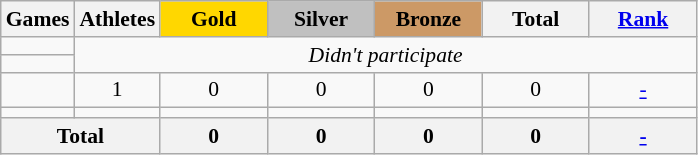<table class="wikitable sortable" style="text-align:center; font-size:90%;">
<tr>
<th>Games</th>
<th>Athletes</th>
<th style="background:gold; width:4.5em; font-weight:bold;">Gold</th>
<th style="background:silver; width:4.5em; font-weight:bold;">Silver</th>
<th style="background:#cc9966; width:4.5em; font-weight:bold;">Bronze</th>
<th style="width:4.5em; font-weight:bold;">Total</th>
<th style="width:4.5em; font-weight:bold;"><a href='#'>Rank</a></th>
</tr>
<tr>
<td align=left></td>
<td rowspan=2 colspan=6><em>Didn't participate</em></td>
</tr>
<tr>
<td align=left></td>
</tr>
<tr>
<td align=left></td>
<td>1</td>
<td>0</td>
<td>0</td>
<td>0</td>
<td>0</td>
<td><a href='#'>-</a></td>
</tr>
<tr>
<td align=left><em></em></td>
<td></td>
<td></td>
<td></td>
<td></td>
<td></td>
<td></td>
</tr>
<tr>
<th colspan=2>Total</th>
<th>0</th>
<th>0</th>
<th>0</th>
<th>0</th>
<th><a href='#'>-</a></th>
</tr>
</table>
